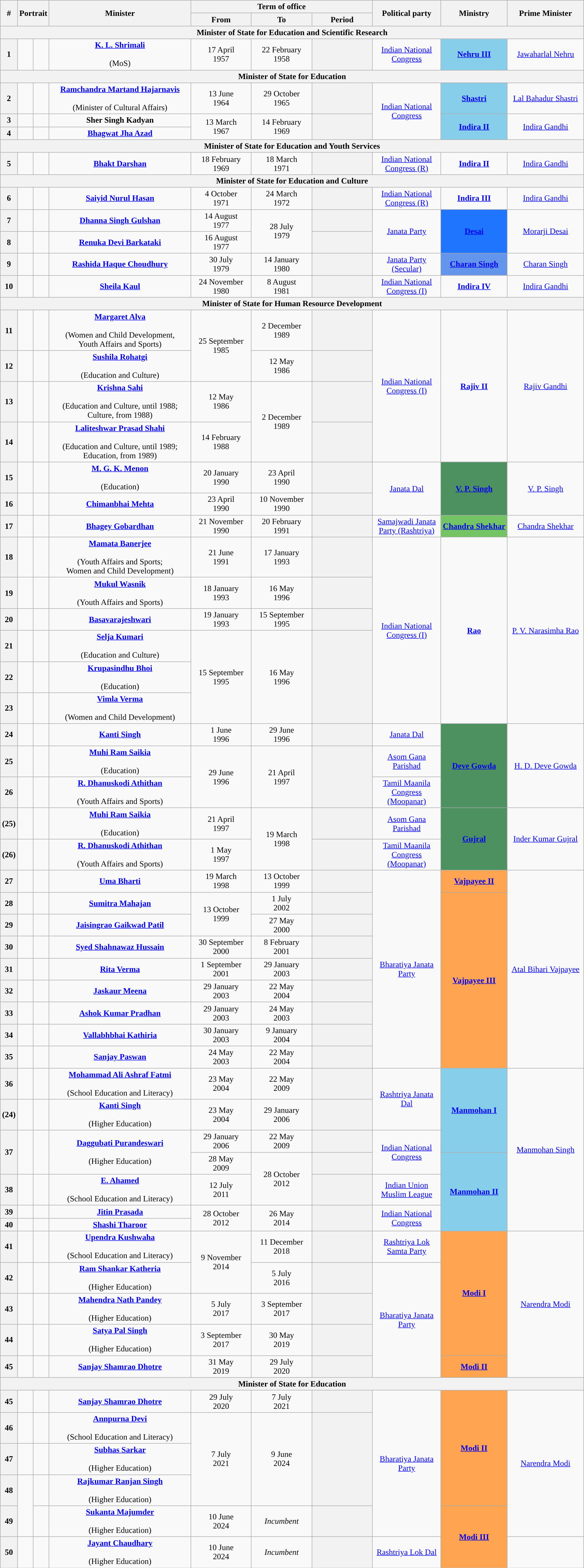<table class="wikitable" style="text-align:center">
<tr>
<th rowspan="2">#</th>
<th rowspan="2" colspan="2">Portrait</th>
<th rowspan="2" style="width:17em">Minister<br></th>
<th colspan="3">Term of office</th>
<th rowspan="2" style="width:8em">Political party</th>
<th rowspan="2">Ministry</th>
<th rowspan="2" style="width:9em">Prime Minister</th>
</tr>
<tr>
<th style="width:7em">From</th>
<th style="width:7em">To</th>
<th style="width:7em">Period</th>
</tr>
<tr>
<th colspan="10">Minister of State for Education and Scientific Research</th>
</tr>
<tr>
<th>1</th>
<td></td>
<td></td>
<td><strong><a href='#'>K. L. Shrimali</a></strong><br><br>(MoS)</td>
<td>17 April<br>1957</td>
<td>22 February<br>1958</td>
<th></th>
<td><a href='#'>Indian National Congress</a></td>
<td bgcolor="#87CEEB"><strong><a href='#'>Nehru III</a></strong></td>
<td><a href='#'>Jawaharlal Nehru</a></td>
</tr>
<tr>
<th colspan="10">Minister of State for Education</th>
</tr>
<tr>
<th>2</th>
<td></td>
<td></td>
<td><strong><a href='#'>Ramchandra Martand Hajarnavis</a></strong><br><br>(Minister of Cultural Affairs)</td>
<td>13 June<br>1964</td>
<td>29 October<br>1965</td>
<th></th>
<td rowspan="3"><a href='#'>Indian National Congress</a></td>
<td bgcolor="#87CEEB"><strong><a href='#'>Shastri</a></strong></td>
<td><a href='#'>Lal Bahadur Shastri</a></td>
</tr>
<tr>
<th>3</th>
<td></td>
<td></td>
<td><strong>Sher Singh Kadyan</strong><br></td>
<td rowspan="2">13 March<br>1967</td>
<td rowspan="2">14 February<br>1969</td>
<th rowspan="2"></th>
<td rowspan="2" bgcolor="#87CEEB"><strong><a href='#'>Indira II</a></strong></td>
<td rowspan="2"><a href='#'>Indira Gandhi</a></td>
</tr>
<tr>
<th>4</th>
<td></td>
<td></td>
<td><strong><a href='#'>Bhagwat Jha Azad</a></strong><br></td>
</tr>
<tr>
<th colspan="10">Minister of State for Education and Youth Services</th>
</tr>
<tr>
<th>5</th>
<td></td>
<td></td>
<td><strong><a href='#'>Bhakt Darshan</a></strong><br></td>
<td>18 February<br>1969</td>
<td>18 March<br>1971</td>
<th></th>
<td><a href='#'>Indian National Congress (R)</a></td>
<td><strong><a href='#'>Indira II</a></strong></td>
<td><a href='#'>Indira Gandhi</a></td>
</tr>
<tr>
<th colspan="10">Minister of State for Education and Culture</th>
</tr>
<tr>
<th>6</th>
<td></td>
<td></td>
<td><strong><a href='#'>Saiyid Nurul Hasan</a></strong><br></td>
<td>4 October<br>1971</td>
<td>24 March<br>1972</td>
<th></th>
<td><a href='#'>Indian National Congress (R)</a></td>
<td><strong><a href='#'>Indira III</a></strong></td>
<td><a href='#'>Indira Gandhi</a></td>
</tr>
<tr>
<th>7</th>
<td></td>
<td></td>
<td><strong><a href='#'>Dhanna Singh Gulshan</a></strong><br></td>
<td>14 August<br>1977</td>
<td rowspan="2">28 July<br>1979</td>
<th></th>
<td rowspan="2"><a href='#'>Janata Party</a></td>
<td rowspan="2" bgcolor="#1F75FE"><strong><a href='#'>Desai</a></strong></td>
<td rowspan="2"><a href='#'>Morarji Desai</a></td>
</tr>
<tr>
<th>8</th>
<td></td>
<td></td>
<td><strong><a href='#'>Renuka Devi Barkataki</a></strong><br></td>
<td>16 August<br>1977</td>
<th></th>
</tr>
<tr>
<th>9</th>
<td></td>
<td></td>
<td><strong><a href='#'>Rashida Haque Choudhury</a></strong><br></td>
<td>30 July<br>1979</td>
<td>14 January<br>1980</td>
<th></th>
<td><a href='#'>Janata Party (Secular)</a></td>
<td bgcolor="#6495ED"><strong><a href='#'>Charan Singh</a></strong></td>
<td><a href='#'>Charan Singh</a></td>
</tr>
<tr>
<th>10</th>
<td></td>
<td></td>
<td><strong><a href='#'>Sheila Kaul</a></strong><br></td>
<td>24 November<br>1980</td>
<td>8 August<br>1981</td>
<th></th>
<td><a href='#'>Indian National Congress (I)</a></td>
<td><strong><a href='#'>Indira IV</a></strong></td>
<td><a href='#'>Indira Gandhi</a></td>
</tr>
<tr>
<th colspan="10">Minister of State for Human Resource Development</th>
</tr>
<tr>
<th>11</th>
<td></td>
<td></td>
<td><strong><a href='#'>Margaret Alva</a></strong><br><br>(Women and Child Development,<br>Youth Affairs and Sports)</td>
<td rowspan="2">25 September<br>1985</td>
<td>2 December<br>1989</td>
<th></th>
<td rowspan="4"><a href='#'>Indian National Congress (I)</a></td>
<td rowspan="4"><strong><a href='#'>Rajiv II</a></strong></td>
<td rowspan="4"><a href='#'>Rajiv Gandhi</a></td>
</tr>
<tr>
<th>12</th>
<td></td>
<td></td>
<td><strong><a href='#'>Sushila Rohatgi</a></strong><br><br>(Education and Culture)</td>
<td>12 May<br>1986</td>
<th></th>
</tr>
<tr>
<th>13</th>
<td></td>
<td></td>
<td><strong><a href='#'>Krishna Sahi</a></strong><br><br>(Education and Culture, until 1988;<br>Culture, from 1988)</td>
<td>12 May<br>1986</td>
<td rowspan="2">2 December<br>1989</td>
<th></th>
</tr>
<tr>
<th>14</th>
<td></td>
<td></td>
<td><strong><a href='#'>Laliteshwar Prasad Shahi</a></strong><br><br>(Education and Culture, until 1989;<br>Education, from 1989)</td>
<td>14 February<br>1988</td>
<th></th>
</tr>
<tr>
<th>15</th>
<td></td>
<td></td>
<td><strong><a href='#'>M. G. K. Menon</a></strong><br><br>(Education)</td>
<td>20 January<br>1990</td>
<td>23 April<br>1990</td>
<th></th>
<td rowspan="2"><a href='#'>Janata Dal</a></td>
<td rowspan="2" style="background:#4C915F"><strong><a href='#'>V. P. Singh</a></strong></td>
<td rowspan="2"><a href='#'>V. P. Singh</a></td>
</tr>
<tr>
<th>16</th>
<td></td>
<td></td>
<td><strong><a href='#'>Chimanbhai Mehta</a></strong><br></td>
<td>23 April<br>1990</td>
<td>10 November<br>1990</td>
<th></th>
</tr>
<tr>
<th>17</th>
<td></td>
<td></td>
<td><strong><a href='#'>Bhagey Gobardhan</a></strong><br></td>
<td>21 November<br>1990</td>
<td>20 February<br>1991</td>
<th></th>
<td><a href='#'>Samajwadi Janata Party (Rashtriya)</a></td>
<td style="background:#74C365"><strong><a href='#'>Chandra Shekhar</a></strong></td>
<td><a href='#'>Chandra Shekhar</a></td>
</tr>
<tr>
<th>18</th>
<td></td>
<td></td>
<td><strong><a href='#'>Mamata Banerjee</a></strong><br><br>(Youth Affairs and Sports;<br>Women and Child Development)</td>
<td>21 June<br>1991</td>
<td>17 January<br>1993</td>
<th></th>
<td rowspan="6"><a href='#'>Indian National Congress (I)</a></td>
<td rowspan="6"><a href='#'><strong>Rao</strong></a></td>
<td rowspan="6"><a href='#'>P. V. Narasimha Rao</a></td>
</tr>
<tr>
<th>19</th>
<td></td>
<td></td>
<td><strong><a href='#'>Mukul Wasnik</a></strong><br><br>(Youth Affairs and Sports)</td>
<td>18 January<br>1993</td>
<td>16 May<br>1996</td>
<th></th>
</tr>
<tr>
<th>20</th>
<td></td>
<td></td>
<td><strong><a href='#'>Basavarajeshwari</a></strong><br></td>
<td>19 January<br>1993</td>
<td>15 September<br>1995</td>
<th></th>
</tr>
<tr>
<th>21</th>
<td></td>
<td></td>
<td><strong><a href='#'>Selja Kumari</a></strong><br><br>(Education and Culture)</td>
<td rowspan="3">15 September<br>1995</td>
<td rowspan="3">16 May<br>1996</td>
<th rowspan="3"></th>
</tr>
<tr>
<th>22</th>
<td></td>
<td></td>
<td><strong><a href='#'>Krupasindhu Bhoi</a></strong><br><br>(Education)</td>
</tr>
<tr>
<th>23</th>
<td></td>
<td></td>
<td><strong><a href='#'>Vimla Verma</a></strong><br><br>(Women and Child Development)</td>
</tr>
<tr>
<th>24</th>
<td></td>
<td></td>
<td><strong><a href='#'>Kanti Singh</a></strong><br></td>
<td>1 June<br>1996</td>
<td>29 June<br>1996</td>
<th></th>
<td><a href='#'>Janata Dal</a></td>
<td rowspan="3" style="background:#4C915F"><strong><a href='#'>Deve Gowda</a></strong></td>
<td rowspan="3"><a href='#'>H. D. Deve Gowda</a></td>
</tr>
<tr>
<th>25</th>
<td></td>
<td></td>
<td><strong><a href='#'>Muhi Ram Saikia</a></strong><br><br>(Education)</td>
<td rowspan="2">29 June<br>1996</td>
<td rowspan="2">21 April<br>1997</td>
<th rowspan="2"></th>
<td><a href='#'>Asom Gana Parishad</a></td>
</tr>
<tr>
<th>26</th>
<td></td>
<td></td>
<td><strong><a href='#'>R. Dhanuskodi Athithan</a></strong><br><br>(Youth Affairs and Sports)</td>
<td><a href='#'>Tamil Maanila Congress (Moopanar)</a></td>
</tr>
<tr>
<th>(25)</th>
<td></td>
<td></td>
<td><strong><a href='#'>Muhi Ram Saikia</a></strong><br><br>(Education)</td>
<td>21 April<br>1997</td>
<td rowspan="2">19 March<br>1998</td>
<th></th>
<td><a href='#'>Asom Gana Parishad</a></td>
<td rowspan="2" style="background:#4C915F"><strong><a href='#'>Gujral</a></strong></td>
<td rowspan="2"><a href='#'>Inder Kumar Gujral</a></td>
</tr>
<tr>
<th>(26)</th>
<td></td>
<td></td>
<td><strong><a href='#'>R. Dhanuskodi Athithan</a></strong><br><br>(Youth Affairs and Sports)</td>
<td>1 May<br>1997</td>
<th></th>
<td><a href='#'>Tamil Maanila Congress (Moopanar)</a></td>
</tr>
<tr>
<th>27</th>
<td></td>
<td></td>
<td><strong><a href='#'>Uma Bharti</a></strong><br></td>
<td>19 March<br>1998</td>
<td>13 October<br>1999</td>
<th></th>
<td rowspan="9"><a href='#'>Bharatiya Janata Party</a></td>
<td style="background:#FFA551;"><strong><a href='#'>Vajpayee II</a></strong></td>
<td rowspan="9"><a href='#'>Atal Bihari Vajpayee</a></td>
</tr>
<tr>
<th>28</th>
<td></td>
<td></td>
<td><strong><a href='#'>Sumitra Mahajan</a></strong><br></td>
<td rowspan="2">13 October<br>1999</td>
<td>1 July<br>2002</td>
<th></th>
<td rowspan="8" style="background:#FFA551;"><strong><a href='#'>Vajpayee III</a></strong></td>
</tr>
<tr>
<th>29</th>
<td></td>
<td></td>
<td><strong><a href='#'>Jaisingrao Gaikwad Patil</a></strong><br></td>
<td>27 May<br>2000</td>
<th></th>
</tr>
<tr>
<th>30</th>
<td></td>
<td></td>
<td><strong><a href='#'>Syed Shahnawaz Hussain</a></strong><br></td>
<td>30 September<br>2000</td>
<td>8 February<br>2001</td>
<th></th>
</tr>
<tr>
<th>31</th>
<td></td>
<td></td>
<td><strong><a href='#'>Rita Verma</a></strong><br></td>
<td>1 September<br>2001</td>
<td>29 January<br>2003</td>
<th></th>
</tr>
<tr>
<th>32</th>
<td></td>
<td></td>
<td><strong><a href='#'>Jaskaur Meena</a></strong><br></td>
<td>29 January<br>2003</td>
<td>22 May<br>2004</td>
<th></th>
</tr>
<tr>
<th>33</th>
<td></td>
<td></td>
<td><strong><a href='#'>Ashok Kumar Pradhan</a></strong><br></td>
<td>29 January<br>2003</td>
<td>24 May<br>2003</td>
<th></th>
</tr>
<tr>
<th>34</th>
<td></td>
<td></td>
<td><strong><a href='#'>Vallabhbhai Kathiria</a></strong><br></td>
<td>30 January<br>2003</td>
<td>9 January<br>2004</td>
<th></th>
</tr>
<tr>
<th>35</th>
<td></td>
<td></td>
<td><strong><a href='#'>Sanjay Paswan</a></strong><br></td>
<td>24 May<br>2003</td>
<td>22 May<br>2004</td>
<th></th>
</tr>
<tr>
<th>36</th>
<td></td>
<td></td>
<td><strong><a href='#'>Mohammad Ali Ashraf Fatmi</a></strong><br><br>(School Education and Literacy)</td>
<td>23 May<br>2004</td>
<td>22 May<br>2009</td>
<th></th>
<td rowspan="2"><a href='#'>Rashtriya Janata Dal</a></td>
<td rowspan="3" bgcolor="#87CEEB"><a href='#'><strong>Manmohan I</strong></a></td>
<td rowspan="7"><a href='#'>Manmohan Singh</a></td>
</tr>
<tr>
<th>(24)</th>
<td></td>
<td></td>
<td><strong><a href='#'>Kanti Singh</a></strong><br><br>(Higher Education)</td>
<td>23 May<br>2004</td>
<td>29 January<br>2006</td>
<th></th>
</tr>
<tr>
<th rowspan="2">37</th>
<td rowspan="2"></td>
<td rowspan="2"></td>
<td rowspan="2"><strong><a href='#'>Daggubati Purandeswari</a></strong><br><br>(Higher Education)</td>
<td>29 January<br>2006</td>
<td>22 May<br>2009</td>
<th></th>
<td rowspan="2"><a href='#'>Indian National Congress</a></td>
</tr>
<tr>
<td>28 May<br>2009</td>
<td rowspan="2">28 October<br>2012</td>
<th></th>
<td rowspan="4" bgcolor="#87CEEB"><a href='#'><strong>Manmohan II</strong></a></td>
</tr>
<tr>
<th>38</th>
<td></td>
<td></td>
<td><strong><a href='#'>E. Ahamed</a></strong><br><br>(School Education and Literacy)</td>
<td>12 July<br>2011</td>
<th></th>
<td><a href='#'>Indian Union Muslim League</a></td>
</tr>
<tr>
<th>39</th>
<td></td>
<td></td>
<td><strong><a href='#'>Jitin Prasada</a></strong><br></td>
<td rowspan="2">28 October<br>2012</td>
<td rowspan="2">26 May<br>2014</td>
<th rowspan="2"></th>
<td rowspan="2"><a href='#'>Indian National Congress</a></td>
</tr>
<tr>
<th>40</th>
<td></td>
<td></td>
<td><strong><a href='#'>Shashi Tharoor</a></strong><br></td>
</tr>
<tr>
<th>41</th>
<td></td>
<td></td>
<td><strong><a href='#'>Upendra Kushwaha</a></strong><br><br>(School Education and Literacy)</td>
<td rowspan="2">9 November<br>2014</td>
<td>11 December<br>2018</td>
<th></th>
<td><a href='#'>Rashtriya Lok Samta Party</a></td>
<td rowspan="4" style="background:#FFA551;"><strong><a href='#'>Modi I</a></strong></td>
<td rowspan="5"><a href='#'>Narendra Modi</a></td>
</tr>
<tr>
<th>42</th>
<td></td>
<td></td>
<td><strong><a href='#'>Ram Shankar Katheria</a></strong><br><br>(Higher Education)</td>
<td>5 July<br>2016</td>
<th></th>
<td rowspan="4"><a href='#'>Bharatiya Janata Party</a></td>
</tr>
<tr>
<th>43</th>
<td></td>
<td></td>
<td><strong><a href='#'>Mahendra Nath Pandey</a></strong><br><br>(Higher Education)</td>
<td>5 July<br>2017</td>
<td>3 September<br>2017</td>
<th></th>
</tr>
<tr>
<th>44</th>
<td></td>
<td></td>
<td><strong><a href='#'>Satya Pal Singh</a></strong><br><br>(Higher Education)</td>
<td>3 September<br>2017</td>
<td>30 May<br>2019</td>
<th></th>
</tr>
<tr>
<th>45</th>
<td></td>
<td></td>
<td><strong><a href='#'>Sanjay Shamrao Dhotre</a></strong><br></td>
<td>31 May<br>2019</td>
<td>29 July<br>2020</td>
<th></th>
<td style="background:#FFA551;"><strong><a href='#'>Modi II</a></strong></td>
</tr>
<tr>
<th colspan="10">Minister of State for Education</th>
</tr>
<tr>
<th>45</th>
<td></td>
<td></td>
<td><strong><a href='#'>Sanjay Shamrao Dhotre</a></strong><br></td>
<td>29 July<br>2020</td>
<td>7 July<br>2021</td>
<th></th>
<td rowspan="5"><a href='#'>Bharatiya Janata Party</a></td>
<td rowspan="4" style="background:#FFA551;"><strong><a href='#'>Modi II</a></strong></td>
<td rowspan="5"><a href='#'>Narendra Modi</a></td>
</tr>
<tr>
<th>46</th>
<td></td>
<td></td>
<td><strong><a href='#'>Annpurna Devi</a></strong><br><br>(School Education and Literacy)</td>
<td rowspan="3">7 July<br>2021</td>
<td rowspan="3">9 June<br>2024</td>
<th rowspan="3"></th>
</tr>
<tr>
<th>47</th>
<td></td>
<td></td>
<td><strong><a href='#'>Subhas Sarkar</a></strong><br><br>(Higher Education)</td>
</tr>
<tr>
<th>48</th>
<td rowspan="2"></td>
<td></td>
<td><strong><a href='#'>Rajkumar Ranjan Singh</a></strong><br><br>(Higher Education)</td>
</tr>
<tr>
<th>49</th>
<td></td>
<td><strong><a href='#'>Sukanta Majumder </a></strong><br><br>(Higher Education)</td>
<td>10 June<br> 2024</td>
<td><em>Incumbent</em></td>
<th></th>
<td rowspan="2" style="background:#FFA551;"><strong><a href='#'>Modi III</a></strong></td>
</tr>
<tr>
<th>50</th>
<td rowspan="2"></td>
<td></td>
<td><strong><a href='#'>Jayant Chaudhary</a></strong><br><br>(Higher Education)</td>
<td>10 June<br> 2024</td>
<td><em>Incumbent</em></td>
<th></th>
<td><a href='#'>Rashtriya Lok Dal</a></td>
<td></td>
</tr>
</table>
